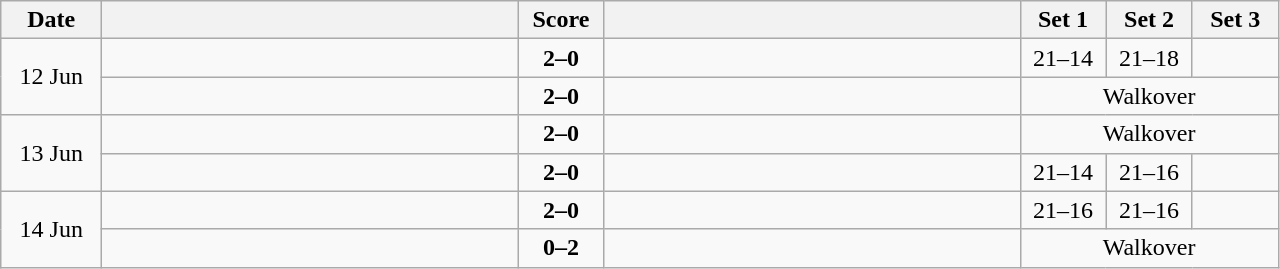<table class="wikitable" style="text-align: center;">
<tr>
<th width="60">Date</th>
<th align="right" width="270"></th>
<th width="50">Score</th>
<th align="left" width="270"></th>
<th width="50">Set 1</th>
<th width="50">Set 2</th>
<th width="50">Set 3</th>
</tr>
<tr>
<td rowspan=2>12 Jun</td>
<td align=left><strong></strong></td>
<td align=center><strong>2–0</strong></td>
<td align=left></td>
<td>21–14</td>
<td>21–18</td>
<td></td>
</tr>
<tr>
<td align=left><strong></strong></td>
<td align=center><strong>2–0</strong></td>
<td align=left></td>
<td colspan=3>Walkover</td>
</tr>
<tr>
<td rowspan=2>13 Jun</td>
<td align=left><strong></strong></td>
<td align=center><strong>2–0</strong></td>
<td align=left></td>
<td colspan=3>Walkover</td>
</tr>
<tr>
<td align=left><strong></strong></td>
<td align=center><strong>2–0</strong></td>
<td align=left></td>
<td>21–14</td>
<td>21–16</td>
<td></td>
</tr>
<tr>
<td rowspan=2>14 Jun</td>
<td align=left><strong></strong></td>
<td align=center><strong>2–0</strong></td>
<td align=left></td>
<td>21–16</td>
<td>21–16</td>
<td></td>
</tr>
<tr>
<td align=left></td>
<td align=center><strong>0–2</strong></td>
<td align=left><strong></strong></td>
<td colspan=3>Walkover</td>
</tr>
</table>
